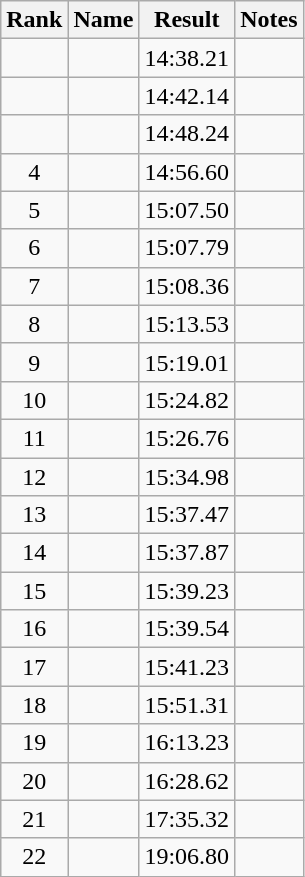<table class="wikitable sortable" style="text-align:center">
<tr>
<th>Rank</th>
<th>Name</th>
<th>Result</th>
<th>Notes</th>
</tr>
<tr>
<td></td>
<td align="left"></td>
<td>14:38.21</td>
<td></td>
</tr>
<tr>
<td></td>
<td align="left"></td>
<td>14:42.14</td>
<td></td>
</tr>
<tr>
<td></td>
<td align="left"></td>
<td>14:48.24</td>
<td></td>
</tr>
<tr>
<td>4</td>
<td align="left"></td>
<td>14:56.60</td>
<td></td>
</tr>
<tr>
<td>5</td>
<td align="left"></td>
<td>15:07.50</td>
<td></td>
</tr>
<tr>
<td>6</td>
<td align="left"></td>
<td>15:07.79</td>
<td></td>
</tr>
<tr>
<td>7</td>
<td align="left"></td>
<td>15:08.36</td>
<td></td>
</tr>
<tr>
<td>8</td>
<td align="left"></td>
<td>15:13.53</td>
<td></td>
</tr>
<tr>
<td>9</td>
<td align="left"></td>
<td>15:19.01</td>
<td></td>
</tr>
<tr>
<td>10</td>
<td align="left"></td>
<td>15:24.82</td>
<td></td>
</tr>
<tr>
<td>11</td>
<td align="left"></td>
<td>15:26.76</td>
<td></td>
</tr>
<tr>
<td>12</td>
<td align="left"></td>
<td>15:34.98</td>
<td></td>
</tr>
<tr>
<td>13</td>
<td align="left"></td>
<td>15:37.47</td>
<td></td>
</tr>
<tr>
<td>14</td>
<td align="left"></td>
<td>15:37.87</td>
<td></td>
</tr>
<tr>
<td>15</td>
<td align="left"></td>
<td>15:39.23</td>
<td></td>
</tr>
<tr>
<td>16</td>
<td align="left"></td>
<td>15:39.54</td>
<td></td>
</tr>
<tr>
<td>17</td>
<td align="left"></td>
<td>15:41.23</td>
<td></td>
</tr>
<tr>
<td>18</td>
<td align="left"></td>
<td>15:51.31</td>
<td></td>
</tr>
<tr>
<td>19</td>
<td align="left"></td>
<td>16:13.23</td>
<td></td>
</tr>
<tr>
<td>20</td>
<td align="left"></td>
<td>16:28.62</td>
<td></td>
</tr>
<tr>
<td>21</td>
<td align="left"></td>
<td>17:35.32</td>
<td></td>
</tr>
<tr>
<td>22</td>
<td align="left"></td>
<td>19:06.80</td>
<td></td>
</tr>
</table>
